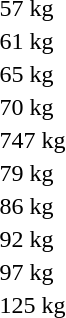<table>
<tr>
<td rowspan=2>57 kg<br></td>
<td rowspan=2></td>
<td rowspan=2></td>
<td></td>
</tr>
<tr>
<td></td>
</tr>
<tr>
<td rowspan=2>61 kg<br></td>
<td rowspan=2></td>
<td rowspan=2></td>
<td></td>
</tr>
<tr>
<td></td>
</tr>
<tr>
<td rowspan=2>65 kg<br></td>
<td rowspan=2></td>
<td rowspan=2></td>
<td></td>
</tr>
<tr>
<td></td>
</tr>
<tr>
<td rowspan=2>70 kg<br></td>
<td rowspan=2></td>
<td rowspan=2></td>
<td></td>
</tr>
<tr>
<td></td>
</tr>
<tr>
<td rowspan=2>747 kg<br></td>
<td rowspan=2></td>
<td rowspan=2></td>
<td></td>
</tr>
<tr>
<td></td>
</tr>
<tr>
<td rowspan=2>79 kg<br></td>
<td rowspan=2></td>
<td rowspan=2></td>
<td></td>
</tr>
<tr>
<td></td>
</tr>
<tr>
<td rowspan=2>86 kg<br></td>
<td rowspan=2></td>
<td rowspan=2></td>
<td></td>
</tr>
<tr>
<td></td>
</tr>
<tr>
<td rowspan=2>92 kg<br></td>
<td rowspan=2></td>
<td rowspan=2></td>
<td></td>
</tr>
<tr>
<td></td>
</tr>
<tr>
<td rowspan=2>97 kg<br></td>
<td rowspan=2></td>
<td rowspan=2></td>
<td></td>
</tr>
<tr>
<td></td>
</tr>
<tr>
<td rowspan=2>125 kg<br></td>
<td rowspan=2></td>
<td rowspan=2></td>
<td></td>
</tr>
<tr>
<td></td>
</tr>
</table>
